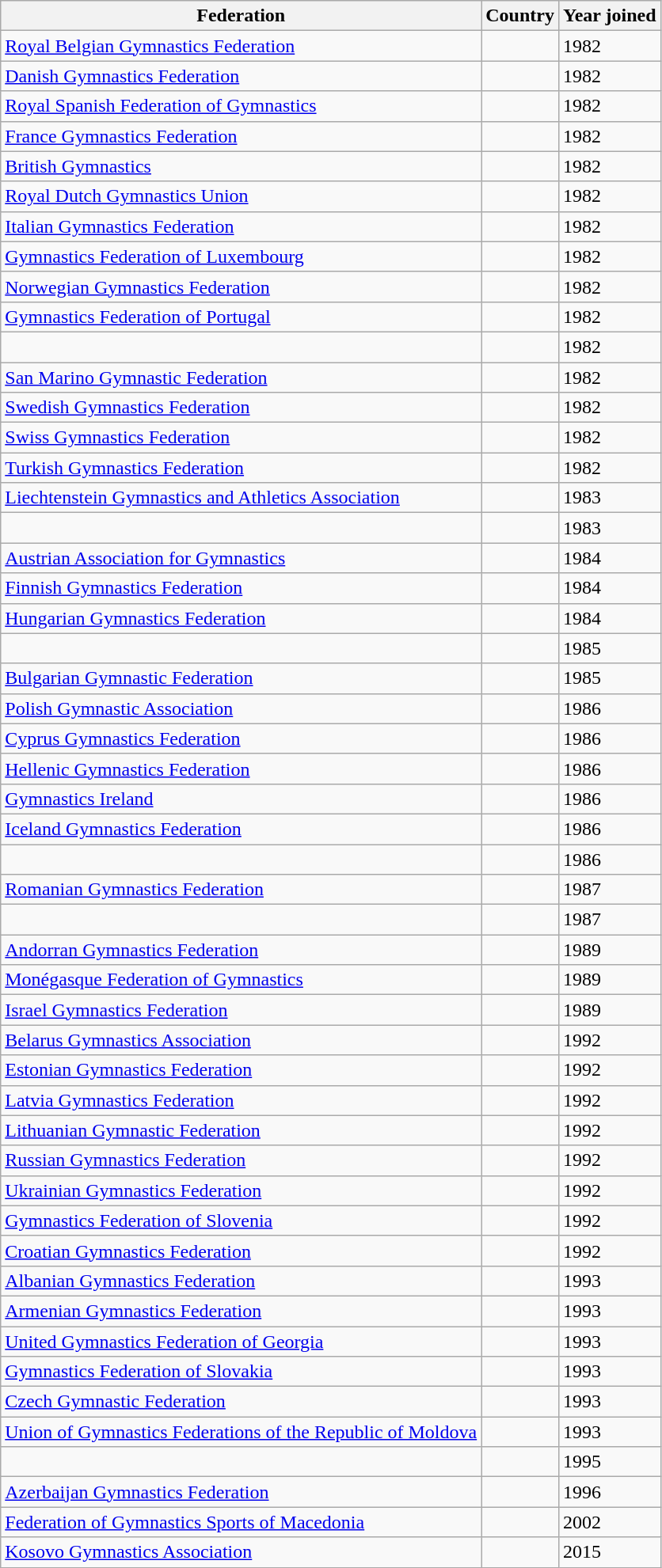<table class="wikitable sortable">
<tr>
<th>Federation</th>
<th>Country</th>
<th>Year joined</th>
</tr>
<tr>
<td><a href='#'>Royal Belgian Gymnastics Federation</a></td>
<td></td>
<td>1982</td>
</tr>
<tr>
<td><a href='#'>Danish Gymnastics Federation</a></td>
<td></td>
<td>1982</td>
</tr>
<tr>
<td><a href='#'>Royal Spanish Federation of Gymnastics</a></td>
<td></td>
<td>1982</td>
</tr>
<tr>
<td><a href='#'>France Gymnastics Federation</a></td>
<td></td>
<td>1982</td>
</tr>
<tr>
<td><a href='#'>British Gymnastics</a></td>
<td></td>
<td>1982</td>
</tr>
<tr>
<td><a href='#'>Royal Dutch Gymnastics Union</a></td>
<td></td>
<td>1982</td>
</tr>
<tr>
<td><a href='#'>Italian Gymnastics Federation</a></td>
<td></td>
<td>1982</td>
</tr>
<tr>
<td><a href='#'>Gymnastics Federation of Luxembourg</a></td>
<td></td>
<td>1982</td>
</tr>
<tr>
<td><a href='#'>Norwegian Gymnastics Federation</a></td>
<td></td>
<td>1982</td>
</tr>
<tr>
<td><a href='#'>Gymnastics Federation of Portugal</a></td>
<td></td>
<td>1982</td>
</tr>
<tr>
<td></td>
<td></td>
<td>1982</td>
</tr>
<tr>
<td><a href='#'>San Marino Gymnastic Federation</a></td>
<td></td>
<td>1982</td>
</tr>
<tr>
<td><a href='#'>Swedish Gymnastics Federation</a></td>
<td></td>
<td>1982</td>
</tr>
<tr>
<td><a href='#'>Swiss Gymnastics Federation</a></td>
<td></td>
<td>1982</td>
</tr>
<tr>
<td><a href='#'>Turkish Gymnastics Federation</a></td>
<td></td>
<td>1982</td>
</tr>
<tr>
<td><a href='#'>Liechtenstein Gymnastics and Athletics Association</a></td>
<td></td>
<td>1983</td>
</tr>
<tr>
<td></td>
<td></td>
<td>1983</td>
</tr>
<tr>
<td><a href='#'>Austrian Association for Gymnastics</a></td>
<td></td>
<td>1984</td>
</tr>
<tr>
<td><a href='#'>Finnish Gymnastics Federation</a></td>
<td></td>
<td>1984</td>
</tr>
<tr>
<td><a href='#'>Hungarian Gymnastics Federation</a></td>
<td></td>
<td>1984</td>
</tr>
<tr>
<td></td>
<td></td>
<td>1985</td>
</tr>
<tr>
<td><a href='#'>Bulgarian Gymnastic Federation</a></td>
<td></td>
<td>1985</td>
</tr>
<tr>
<td><a href='#'>Polish Gymnastic Association</a></td>
<td></td>
<td>1986</td>
</tr>
<tr>
<td><a href='#'>Cyprus Gymnastics Federation</a></td>
<td></td>
<td>1986</td>
</tr>
<tr>
<td><a href='#'>Hellenic Gymnastics Federation</a></td>
<td></td>
<td>1986</td>
</tr>
<tr>
<td><a href='#'>Gymnastics Ireland</a></td>
<td></td>
<td>1986</td>
</tr>
<tr>
<td><a href='#'>Iceland Gymnastics Federation</a></td>
<td></td>
<td>1986</td>
</tr>
<tr>
<td></td>
<td></td>
<td>1986</td>
</tr>
<tr>
<td><a href='#'>Romanian Gymnastics Federation</a></td>
<td></td>
<td>1987</td>
</tr>
<tr>
<td></td>
<td></td>
<td>1987</td>
</tr>
<tr>
<td><a href='#'>Andorran Gymnastics Federation</a></td>
<td></td>
<td>1989</td>
</tr>
<tr>
<td><a href='#'>Monégasque Federation of Gymnastics</a></td>
<td></td>
<td>1989</td>
</tr>
<tr>
<td><a href='#'>Israel Gymnastics Federation</a></td>
<td></td>
<td>1989</td>
</tr>
<tr>
<td><a href='#'>Belarus Gymnastics Association</a></td>
<td></td>
<td>1992</td>
</tr>
<tr>
<td><a href='#'>Estonian Gymnastics Federation</a></td>
<td></td>
<td>1992</td>
</tr>
<tr>
<td><a href='#'>Latvia Gymnastics Federation</a></td>
<td></td>
<td>1992</td>
</tr>
<tr>
<td><a href='#'>Lithuanian Gymnastic Federation</a></td>
<td></td>
<td>1992</td>
</tr>
<tr>
<td><a href='#'>Russian Gymnastics Federation</a></td>
<td></td>
<td>1992</td>
</tr>
<tr>
<td><a href='#'>Ukrainian Gymnastics Federation</a></td>
<td></td>
<td>1992</td>
</tr>
<tr>
<td><a href='#'>Gymnastics Federation of Slovenia</a></td>
<td></td>
<td>1992</td>
</tr>
<tr>
<td><a href='#'>Croatian Gymnastics Federation</a></td>
<td></td>
<td>1992</td>
</tr>
<tr>
<td><a href='#'>Albanian Gymnastics Federation</a></td>
<td></td>
<td>1993</td>
</tr>
<tr>
<td><a href='#'>Armenian Gymnastics Federation</a></td>
<td></td>
<td>1993</td>
</tr>
<tr>
<td><a href='#'>United Gymnastics Federation of Georgia</a></td>
<td></td>
<td>1993</td>
</tr>
<tr>
<td><a href='#'>Gymnastics Federation of Slovakia</a></td>
<td></td>
<td>1993</td>
</tr>
<tr>
<td><a href='#'>Czech Gymnastic Federation</a></td>
<td></td>
<td>1993</td>
</tr>
<tr>
<td><a href='#'>Union of Gymnastics Federations of the Republic of Moldova</a></td>
<td></td>
<td>1993</td>
</tr>
<tr>
<td></td>
<td></td>
<td>1995</td>
</tr>
<tr>
<td><a href='#'>Azerbaijan Gymnastics Federation</a></td>
<td></td>
<td>1996</td>
</tr>
<tr>
<td><a href='#'>Federation of Gymnastics Sports of Macedonia</a></td>
<td></td>
<td>2002</td>
</tr>
<tr>
<td><a href='#'>Kosovo Gymnastics Association</a></td>
<td></td>
<td>2015 </td>
</tr>
</table>
